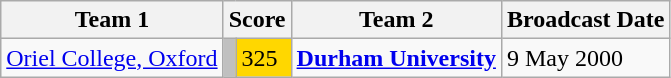<table class="wikitable" border="1">
<tr>
<th>Team 1</th>
<th colspan=2>Score</th>
<th>Team 2</th>
<th>Broadcast Date</th>
</tr>
<tr>
<td><a href='#'>Oriel College, Oxford</a></td>
<td style="background:silver;"></td>
<td style="background:gold;">325</td>
<td><strong><a href='#'>Durham University</a></strong></td>
<td>9 May 2000</td>
</tr>
</table>
